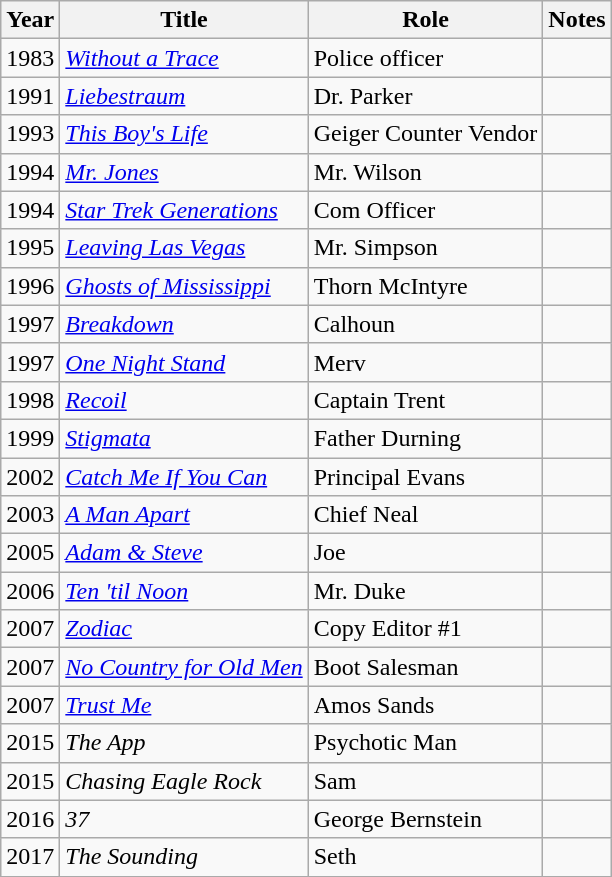<table class="wikitable sortable">
<tr>
<th>Year</th>
<th>Title</th>
<th>Role</th>
<th class="unsortable">Notes</th>
</tr>
<tr>
<td>1983</td>
<td><em><a href='#'>Without a Trace</a></em></td>
<td>Police officer</td>
<td></td>
</tr>
<tr>
<td>1991</td>
<td><em><a href='#'>Liebestraum</a></em></td>
<td>Dr. Parker</td>
<td></td>
</tr>
<tr>
<td>1993</td>
<td><em><a href='#'>This Boy's Life</a></em></td>
<td>Geiger Counter Vendor</td>
<td></td>
</tr>
<tr>
<td>1994</td>
<td><em><a href='#'>Mr. Jones</a></em></td>
<td>Mr. Wilson</td>
<td></td>
</tr>
<tr>
<td>1994</td>
<td><em><a href='#'>Star Trek Generations</a></em></td>
<td>Com Officer</td>
<td></td>
</tr>
<tr>
<td>1995</td>
<td><em><a href='#'>Leaving Las Vegas</a></em></td>
<td>Mr. Simpson</td>
<td></td>
</tr>
<tr>
<td>1996</td>
<td><em><a href='#'>Ghosts of Mississippi</a></em></td>
<td>Thorn McIntyre</td>
<td></td>
</tr>
<tr>
<td>1997</td>
<td><em><a href='#'>Breakdown</a></em></td>
<td>Calhoun</td>
<td></td>
</tr>
<tr>
<td>1997</td>
<td><em><a href='#'>One Night Stand</a></em></td>
<td>Merv</td>
<td></td>
</tr>
<tr>
<td>1998</td>
<td><em><a href='#'>Recoil</a></em></td>
<td>Captain Trent</td>
<td></td>
</tr>
<tr>
<td>1999</td>
<td><em><a href='#'>Stigmata</a></em></td>
<td>Father Durning</td>
<td></td>
</tr>
<tr>
<td>2002</td>
<td><em><a href='#'>Catch Me If You Can</a></em></td>
<td>Principal Evans</td>
<td></td>
</tr>
<tr>
<td>2003</td>
<td><em><a href='#'>A Man Apart</a></em></td>
<td>Chief Neal</td>
<td></td>
</tr>
<tr>
<td>2005</td>
<td><em><a href='#'>Adam & Steve</a></em></td>
<td>Joe</td>
<td></td>
</tr>
<tr>
<td>2006</td>
<td><em><a href='#'>Ten 'til Noon</a></em></td>
<td>Mr. Duke</td>
<td></td>
</tr>
<tr>
<td>2007</td>
<td><em><a href='#'>Zodiac</a></em></td>
<td>Copy Editor #1</td>
<td></td>
</tr>
<tr>
<td>2007</td>
<td><em><a href='#'>No Country for Old Men</a></em></td>
<td>Boot Salesman</td>
<td></td>
</tr>
<tr>
<td>2007</td>
<td><em><a href='#'>Trust Me</a></em></td>
<td>Amos Sands</td>
<td></td>
</tr>
<tr>
<td>2015</td>
<td><em>The App</em></td>
<td>Psychotic Man</td>
<td></td>
</tr>
<tr>
<td>2015</td>
<td><em>Chasing Eagle Rock</em></td>
<td>Sam</td>
<td></td>
</tr>
<tr>
<td>2016</td>
<td><em>37</em></td>
<td>George Bernstein</td>
<td></td>
</tr>
<tr>
<td>2017</td>
<td><em>The Sounding</em></td>
<td>Seth</td>
<td></td>
</tr>
</table>
